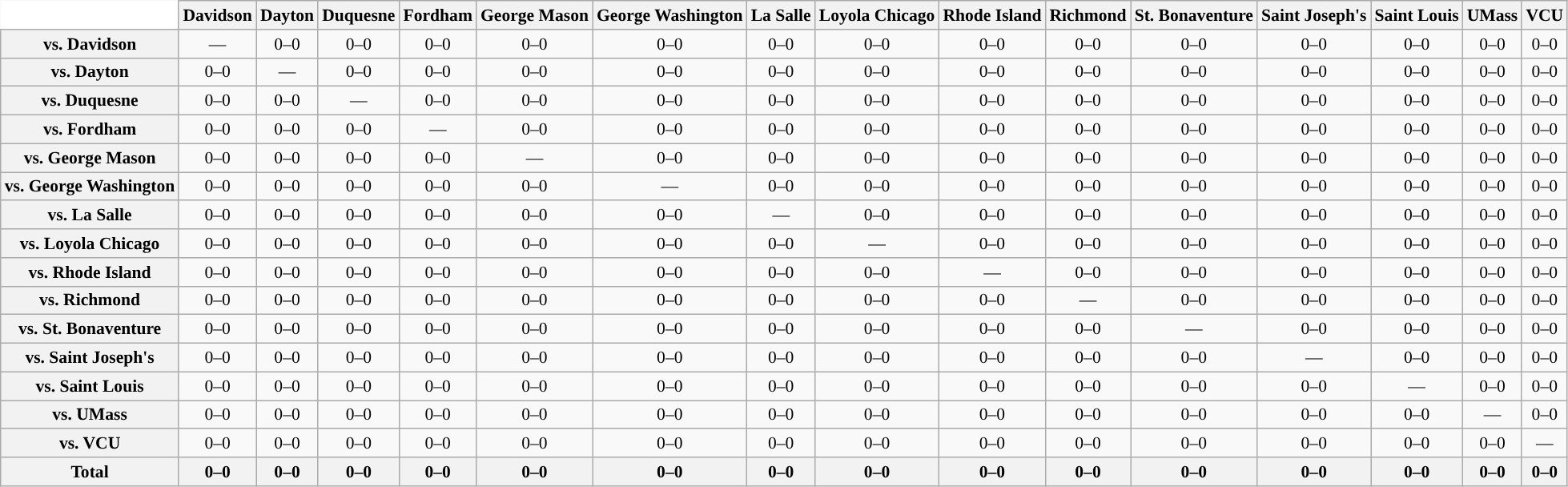<table class="wikitable" style="white-space:nowrap;font-size:90%;">
<tr>
<th colspan="1" style="background:white; border-top-style:hidden; border-left-style:hidden;" width="75"> </th>
<th>Davidson</th>
<th>Dayton</th>
<th>Duquesne</th>
<th>Fordham</th>
<th>George Mason</th>
<th>George Washington</th>
<th>La Salle</th>
<th>Loyola Chicago</th>
<th>Rhode Island</th>
<th>Richmond</th>
<th>St. Bonaventure</th>
<th>Saint Joseph's</th>
<th>Saint Louis</th>
<th>UMass</th>
<th>VCU</th>
</tr>
<tr style="text-align:center;">
<th>vs. Davidson</th>
<td>—</td>
<td>0–0</td>
<td>0–0</td>
<td>0–0</td>
<td>0–0</td>
<td>0–0</td>
<td>0–0</td>
<td>0–0</td>
<td>0–0</td>
<td>0–0</td>
<td>0–0</td>
<td>0–0</td>
<td>0–0</td>
<td>0–0</td>
<td>0–0</td>
</tr>
<tr style="text-align:center;">
<th>vs. Dayton</th>
<td>0–0</td>
<td>—</td>
<td>0–0</td>
<td>0–0</td>
<td>0–0</td>
<td>0–0</td>
<td>0–0</td>
<td>0–0</td>
<td>0–0</td>
<td>0–0</td>
<td>0–0</td>
<td>0–0</td>
<td>0–0</td>
<td>0–0</td>
<td>0–0</td>
</tr>
<tr style="text-align:center;">
<th>vs. Duquesne</th>
<td>0–0</td>
<td>0–0</td>
<td>—</td>
<td>0–0</td>
<td>0–0</td>
<td>0–0</td>
<td>0–0</td>
<td>0–0</td>
<td>0–0</td>
<td>0–0</td>
<td>0–0</td>
<td>0–0</td>
<td>0–0</td>
<td>0–0</td>
<td>0–0</td>
</tr>
<tr style="text-align:center;">
<th>vs. Fordham</th>
<td>0–0</td>
<td>0–0</td>
<td>0–0</td>
<td>—</td>
<td>0–0</td>
<td>0–0</td>
<td>0–0</td>
<td>0–0</td>
<td>0–0</td>
<td>0–0</td>
<td>0–0</td>
<td>0–0</td>
<td>0–0</td>
<td>0–0</td>
<td>0–0</td>
</tr>
<tr style="text-align:center;">
<th>vs. George Mason</th>
<td>0–0</td>
<td>0–0</td>
<td>0–0</td>
<td>0–0</td>
<td>—</td>
<td>0–0</td>
<td>0–0</td>
<td>0–0</td>
<td>0–0</td>
<td>0–0</td>
<td>0–0</td>
<td>0–0</td>
<td>0–0</td>
<td>0–0</td>
<td>0–0</td>
</tr>
<tr style="text-align:center;">
<th>vs. George Washington</th>
<td>0–0</td>
<td>0–0</td>
<td>0–0</td>
<td>0–0</td>
<td>0–0</td>
<td>—</td>
<td>0–0</td>
<td>0–0</td>
<td>0–0</td>
<td>0–0</td>
<td>0–0</td>
<td>0–0</td>
<td>0–0</td>
<td>0–0</td>
<td>0–0</td>
</tr>
<tr style="text-align:center;">
<th>vs. La Salle</th>
<td>0–0</td>
<td>0–0</td>
<td>0–0</td>
<td>0–0</td>
<td>0–0</td>
<td>0–0</td>
<td>—</td>
<td>0–0</td>
<td>0–0</td>
<td>0–0</td>
<td>0–0</td>
<td>0–0</td>
<td>0–0</td>
<td>0–0</td>
<td>0–0</td>
</tr>
<tr style="text-align:center;">
<th>vs. Loyola Chicago</th>
<td>0–0</td>
<td>0–0</td>
<td>0–0</td>
<td>0–0</td>
<td>0–0</td>
<td>0–0</td>
<td>0–0</td>
<td>—</td>
<td>0–0</td>
<td>0–0</td>
<td>0–0</td>
<td>0–0</td>
<td>0–0</td>
<td>0–0</td>
<td>0–0</td>
</tr>
<tr style="text-align:center;">
<th>vs. Rhode Island</th>
<td>0–0</td>
<td>0–0</td>
<td>0–0</td>
<td>0–0</td>
<td>0–0</td>
<td>0–0</td>
<td>0–0</td>
<td>0–0</td>
<td>—</td>
<td>0–0</td>
<td>0–0</td>
<td>0–0</td>
<td>0–0</td>
<td>0–0</td>
<td>0–0</td>
</tr>
<tr style="text-align:center;">
<th>vs. Richmond</th>
<td>0–0</td>
<td>0–0</td>
<td>0–0</td>
<td>0–0</td>
<td>0–0</td>
<td>0–0</td>
<td>0–0</td>
<td>0–0</td>
<td>0–0</td>
<td>—</td>
<td>0–0</td>
<td>0–0</td>
<td>0–0</td>
<td>0–0</td>
<td>0–0</td>
</tr>
<tr style="text-align:center;">
<th>vs. St. Bonaventure</th>
<td>0–0</td>
<td>0–0</td>
<td>0–0</td>
<td>0–0</td>
<td>0–0</td>
<td>0–0</td>
<td>0–0</td>
<td>0–0</td>
<td>0–0</td>
<td>0–0</td>
<td>—</td>
<td>0–0</td>
<td>0–0</td>
<td>0–0</td>
<td>0–0</td>
</tr>
<tr style="text-align:center;">
<th>vs. Saint Joseph's</th>
<td>0–0</td>
<td>0–0</td>
<td>0–0</td>
<td>0–0</td>
<td>0–0</td>
<td>0–0</td>
<td>0–0</td>
<td>0–0</td>
<td>0–0</td>
<td>0–0</td>
<td>0–0</td>
<td>—</td>
<td>0–0</td>
<td>0–0</td>
<td>0–0</td>
</tr>
<tr style="text-align:center;">
<th>vs. Saint Louis</th>
<td>0–0</td>
<td>0–0</td>
<td>0–0</td>
<td>0–0</td>
<td>0–0</td>
<td>0–0</td>
<td>0–0</td>
<td>0–0</td>
<td>0–0</td>
<td>0–0</td>
<td>0–0</td>
<td>0–0</td>
<td>—</td>
<td>0–0</td>
<td>0–0</td>
</tr>
<tr style="text-align:center;">
<th>vs. UMass</th>
<td>0–0</td>
<td>0–0</td>
<td>0–0</td>
<td>0–0</td>
<td>0–0</td>
<td>0–0</td>
<td>0–0</td>
<td>0–0</td>
<td>0–0</td>
<td>0–0</td>
<td>0–0</td>
<td>0–0</td>
<td>0–0</td>
<td>—</td>
<td>0–0</td>
</tr>
<tr style="text-align:center;">
<th>vs. VCU</th>
<td>0–0</td>
<td>0–0</td>
<td>0–0</td>
<td>0–0</td>
<td>0–0</td>
<td>0–0</td>
<td>0–0</td>
<td>0–0</td>
<td>0–0</td>
<td>0–0</td>
<td>0–0</td>
<td>0–0</td>
<td>0–0</td>
<td>0–0</td>
<td>—</td>
</tr>
<tr style="text-align:center;">
<th>Total</th>
<th>0–0</th>
<th>0–0</th>
<th>0–0</th>
<th>0–0</th>
<th>0–0</th>
<th>0–0</th>
<th>0–0</th>
<th>0–0</th>
<th>0–0</th>
<th>0–0</th>
<th>0–0</th>
<th>0–0</th>
<th>0–0</th>
<th>0–0</th>
<th>0–0</th>
</tr>
</table>
